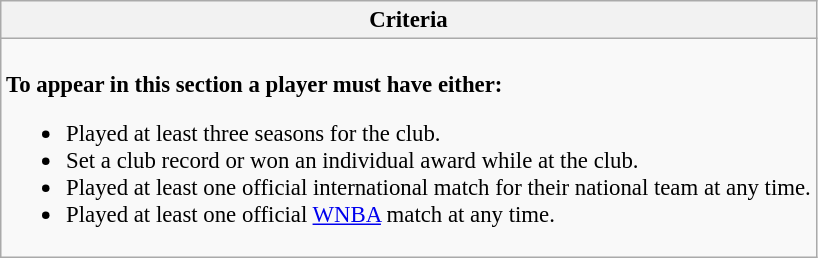<table class="wikitable collapsible collapsed" style="font-size:95%;">
<tr>
<th>Criteria</th>
</tr>
<tr>
<td><br><strong>To appear in this section a player must have either:</strong><ul><li>Played at least three seasons for the club.</li><li>Set a club record or won an individual award while at the club.</li><li>Played at least one official international match for their national team at any time.</li><li>Played at least one official <a href='#'>WNBA</a> match at any time.</li></ul></td>
</tr>
</table>
